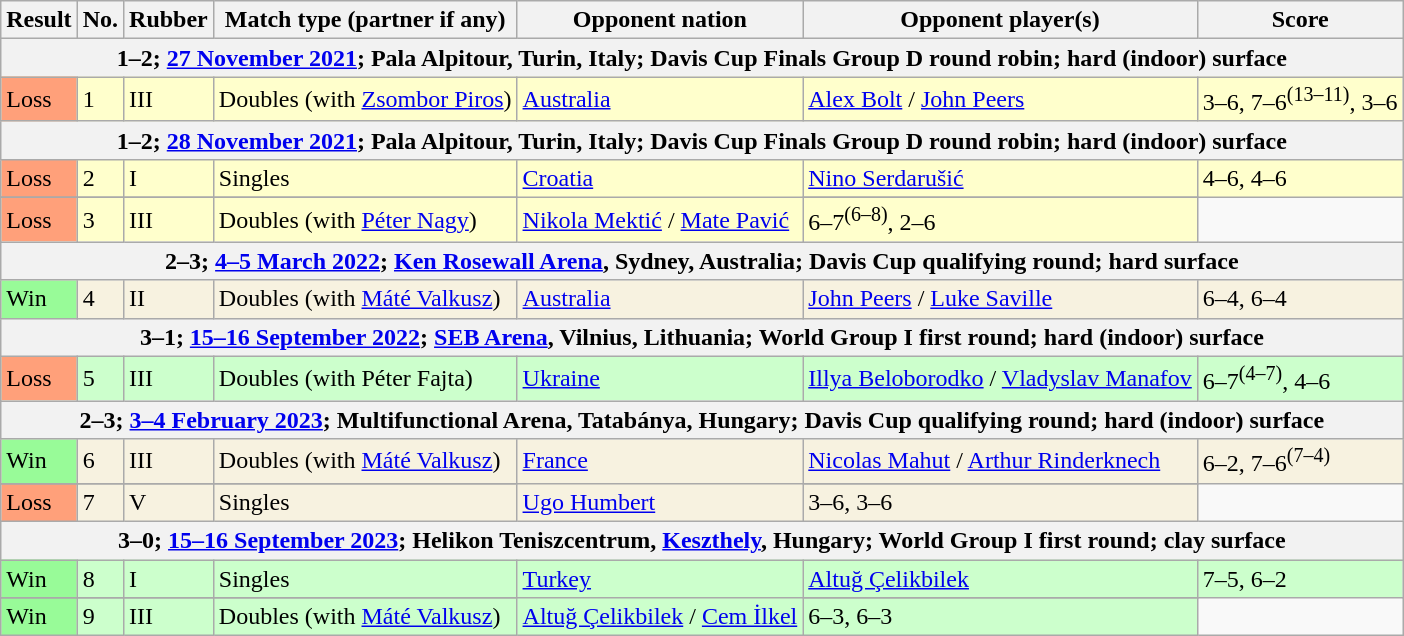<table class=wikitable>
<tr>
<th>Result</th>
<th>No.</th>
<th>Rubber</th>
<th>Match type (partner if any)</th>
<th>Opponent nation</th>
<th>Opponent player(s)</th>
<th>Score</th>
</tr>
<tr>
<th colspan=7>1–2; <a href='#'>27 November 2021</a>; Pala Alpitour, Turin, Italy; Davis Cup Finals Group D round robin; hard (indoor) surface</th>
</tr>
<tr bgcolor=#FFFFCC>
<td bgcolor=FFA07A>Loss</td>
<td>1</td>
<td>III</td>
<td>Doubles (with <a href='#'>Zsombor Piros</a>)</td>
<td> <a href='#'>Australia</a></td>
<td><a href='#'>Alex Bolt</a> / <a href='#'>John Peers</a></td>
<td>3–6, 7–6<sup>(13–11)</sup>, 3–6</td>
</tr>
<tr>
<th colspan=7>1–2; <a href='#'>28 November 2021</a>; Pala Alpitour, Turin, Italy; Davis Cup Finals Group D round robin; hard (indoor) surface</th>
</tr>
<tr bgcolor=#FFFFCC>
<td bgcolor=FFA07A>Loss</td>
<td>2</td>
<td>I</td>
<td>Singles</td>
<td rowspan=2> <a href='#'>Croatia</a></td>
<td><a href='#'>Nino Serdarušić</a></td>
<td>4–6, 4–6</td>
</tr>
<tr>
</tr>
<tr bgcolor=#FFFFCC>
<td bgcolor=FFA07A>Loss</td>
<td>3</td>
<td>III</td>
<td>Doubles (with <a href='#'>Péter Nagy</a>)</td>
<td><a href='#'>Nikola Mektić</a> / <a href='#'>Mate Pavić</a></td>
<td>6–7<sup>(6–8)</sup>, 2–6</td>
</tr>
<tr>
<th colspan=7>2–3; <a href='#'>4–5 March 2022</a>; <a href='#'>Ken Rosewall Arena</a>, Sydney, Australia; Davis Cup qualifying round; hard surface</th>
</tr>
<tr bgcolor=#F7F2E0>
<td bgcolor=98FB98>Win</td>
<td>4</td>
<td>II</td>
<td>Doubles (with <a href='#'>Máté Valkusz</a>)</td>
<td> <a href='#'>Australia</a></td>
<td><a href='#'>John Peers</a> / <a href='#'>Luke Saville</a></td>
<td>6–4, 6–4</td>
</tr>
<tr>
<th colspan=7>3–1; <a href='#'>15–16 September 2022</a>; <a href='#'>SEB Arena</a>, Vilnius, Lithuania; World Group I first round; hard (indoor) surface</th>
</tr>
<tr bgcolor=#CCFFCC>
<td bgcolor=FFA07A>Loss</td>
<td>5</td>
<td>III</td>
<td>Doubles (with Péter Fajta)</td>
<td> <a href='#'>Ukraine</a></td>
<td><a href='#'>Illya Beloborodko</a> / <a href='#'>Vladyslav Manafov</a></td>
<td>6–7<sup>(4–7)</sup>, 4–6</td>
</tr>
<tr>
<th colspan=7>2–3; <a href='#'>3–4 February 2023</a>; Multifunctional Arena, Tatabánya, Hungary; Davis Cup qualifying round; hard (indoor) surface</th>
</tr>
<tr bgcolor=#F7F2E0>
<td bgcolor=98FB98>Win</td>
<td>6</td>
<td>III</td>
<td>Doubles (with <a href='#'>Máté Valkusz</a>)</td>
<td rowspan=2> <a href='#'>France</a></td>
<td><a href='#'>Nicolas Mahut</a> / <a href='#'>Arthur Rinderknech</a></td>
<td>6–2, 7–6<sup>(7–4)</sup></td>
</tr>
<tr>
</tr>
<tr bgcolor=#F7F2E0>
<td bgcolor=FFA07A>Loss</td>
<td>7</td>
<td>V</td>
<td>Singles</td>
<td><a href='#'>Ugo Humbert</a></td>
<td>3–6, 3–6</td>
</tr>
<tr>
<th colspan=7>3–0; <a href='#'>15–16 September 2023</a>; Helikon Teniszcentrum, <a href='#'>Keszthely</a>, Hungary; World Group I first round; clay surface</th>
</tr>
<tr bgcolor=#CCFFCC>
<td bgcolor=98FB98>Win</td>
<td>8</td>
<td>I</td>
<td>Singles</td>
<td rowspan=2> <a href='#'>Turkey</a></td>
<td><a href='#'>Altuğ Çelikbilek</a></td>
<td>7–5, 6–2</td>
</tr>
<tr>
</tr>
<tr bgcolor=#CCFFCC>
<td bgcolor=98FB98>Win</td>
<td>9</td>
<td>III</td>
<td>Doubles (with <a href='#'>Máté Valkusz</a>)</td>
<td><a href='#'>Altuğ Çelikbilek</a> / <a href='#'>Cem İlkel</a></td>
<td>6–3, 6–3</td>
</tr>
</table>
